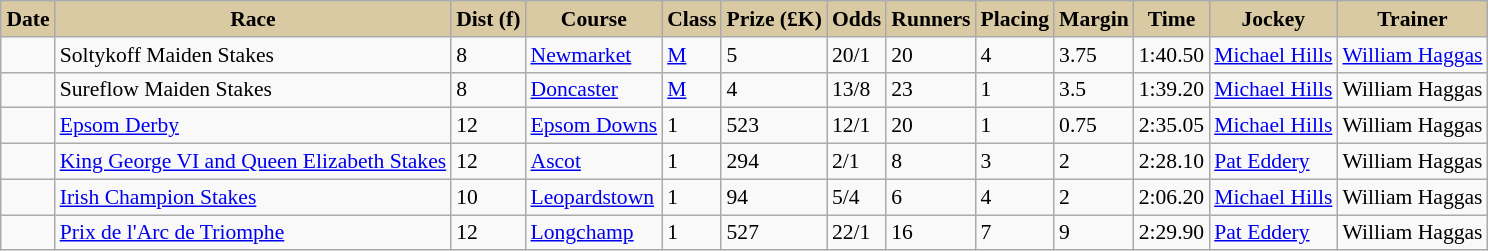<table class = "wikitable sortable" | border="1" cellpadding="1" style="text-align:centre; margin-left:1em; float:centre; border-collapse: collapse; font-size:90%">
<tr style="background:#dacaa4; text-align:center;">
<th style="background:#dacaa4;">Date</th>
<th style="background:#dacaa4;">Race</th>
<th style="background:#dacaa4;">Dist (f)</th>
<th style="background:#dacaa4;">Course</th>
<th style="background:#dacaa4;">Class</th>
<th style="background:#dacaa4;">Prize (£K)</th>
<th style="background:#dacaa4;">Odds</th>
<th style="background:#dacaa4;">Runners</th>
<th style="background:#dacaa4;">Placing</th>
<th style="background:#dacaa4;">Margin</th>
<th style="background:#dacaa4;">Time</th>
<th style="background:#dacaa4;">Jockey</th>
<th style="background:#dacaa4;">Trainer</th>
</tr>
<tr>
<td></td>
<td>Soltykoff Maiden Stakes</td>
<td>8</td>
<td><a href='#'>Newmarket</a></td>
<td><a href='#'>M</a></td>
<td>5</td>
<td>20/1</td>
<td>20</td>
<td>4</td>
<td>3.75</td>
<td>1:40.50</td>
<td><a href='#'>Michael Hills</a></td>
<td><a href='#'>William Haggas</a></td>
</tr>
<tr>
<td></td>
<td>Sureflow Maiden Stakes</td>
<td>8</td>
<td><a href='#'>Doncaster</a></td>
<td><a href='#'>M</a></td>
<td>4</td>
<td>13/8</td>
<td>23</td>
<td>1</td>
<td>3.5</td>
<td>1:39.20</td>
<td><a href='#'>Michael Hills</a></td>
<td>William Haggas</td>
</tr>
<tr>
<td></td>
<td><a href='#'>Epsom Derby</a></td>
<td>12</td>
<td><a href='#'>Epsom Downs</a></td>
<td>1</td>
<td>523</td>
<td>12/1</td>
<td>20</td>
<td>1</td>
<td>0.75</td>
<td>2:35.05</td>
<td><a href='#'>Michael Hills</a></td>
<td>William Haggas</td>
</tr>
<tr>
<td></td>
<td><a href='#'>King George VI and Queen Elizabeth Stakes</a></td>
<td>12</td>
<td><a href='#'>Ascot</a></td>
<td>1</td>
<td>294</td>
<td>2/1</td>
<td>8</td>
<td>3</td>
<td>2</td>
<td>2:28.10</td>
<td><a href='#'>Pat Eddery</a></td>
<td>William Haggas</td>
</tr>
<tr>
<td></td>
<td><a href='#'>Irish Champion Stakes</a></td>
<td>10</td>
<td><a href='#'>Leopardstown</a></td>
<td>1</td>
<td>94</td>
<td>5/4</td>
<td>6</td>
<td>4</td>
<td>2</td>
<td>2:06.20</td>
<td><a href='#'>Michael Hills</a></td>
<td>William Haggas</td>
</tr>
<tr>
<td></td>
<td><a href='#'>Prix de l'Arc de Triomphe</a></td>
<td>12</td>
<td><a href='#'>Longchamp</a></td>
<td>1</td>
<td>527</td>
<td>22/1</td>
<td>16</td>
<td>7</td>
<td>9</td>
<td>2:29.90</td>
<td><a href='#'>Pat Eddery</a></td>
<td>William Haggas</td>
</tr>
</table>
